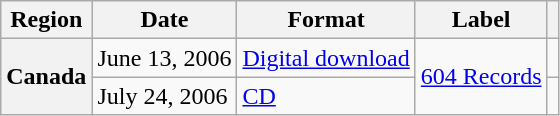<table class="wikitable plainrowheaders">
<tr>
<th scope="col">Region</th>
<th scope="col">Date</th>
<th scope="col">Format</th>
<th scope="col">Label</th>
<th scope="col"></th>
</tr>
<tr>
<th scope="row" rowspan="2">Canada</th>
<td>June 13, 2006</td>
<td><a href='#'>Digital download</a></td>
<td rowspan="2"><a href='#'>604 Records</a></td>
<td align="center"></td>
</tr>
<tr>
<td>July 24, 2006</td>
<td><a href='#'>CD</a></td>
<td align="center"></td>
</tr>
</table>
